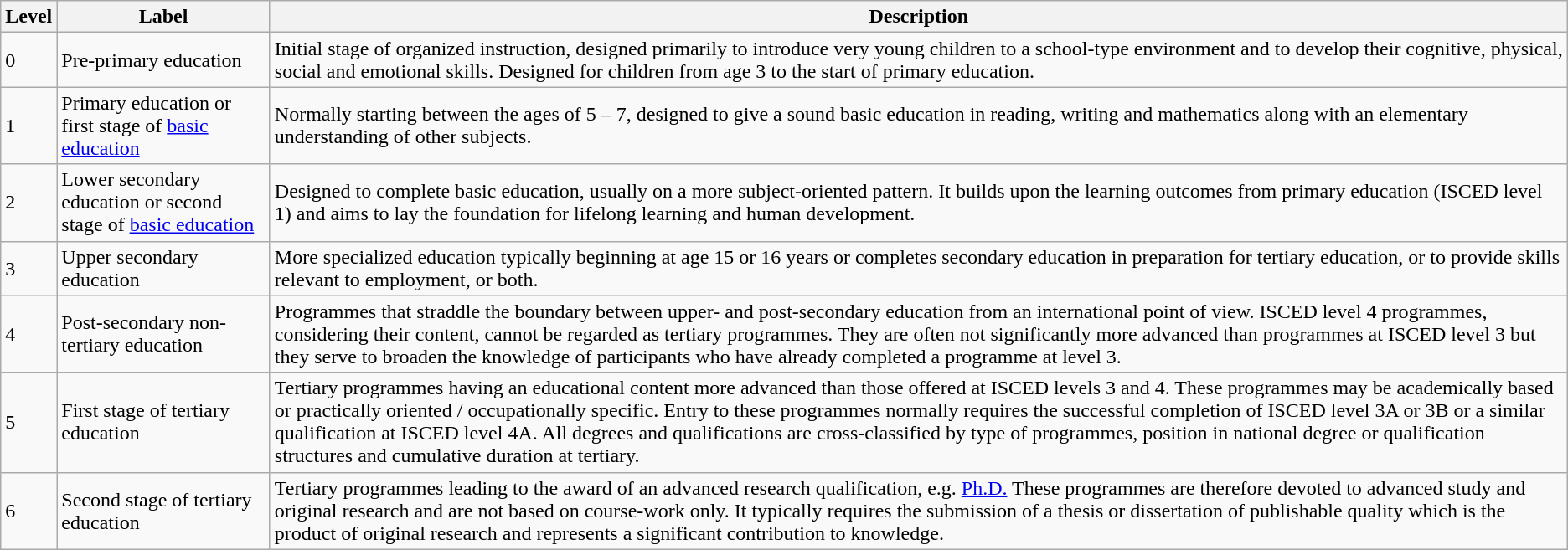<table class="wikitable">
<tr>
<th>Level</th>
<th>Label</th>
<th>Description</th>
</tr>
<tr>
<td>0</td>
<td>Pre-primary education</td>
<td>Initial stage of organized instruction, designed primarily to introduce very young children to a school-type environment and to develop their cognitive, physical, social and emotional skills. Designed for children from age 3 to the start of primary education.</td>
</tr>
<tr>
<td>1</td>
<td>Primary education or first stage of <a href='#'>basic education</a></td>
<td>Normally starting between the ages of 5 – 7, designed to give a sound basic education in reading, writing and mathematics along with an elementary understanding of other subjects.</td>
</tr>
<tr>
<td>2</td>
<td>Lower secondary education or second stage of <a href='#'>basic education</a></td>
<td>Designed to complete basic education, usually on a more subject-oriented pattern. It builds upon the learning outcomes from primary education (ISCED level 1) and aims to lay the foundation for lifelong learning and human development.</td>
</tr>
<tr>
<td>3</td>
<td>Upper secondary education</td>
<td>More specialized education typically beginning at age 15 or 16 years or completes secondary education in preparation for tertiary education, or to provide skills relevant to employment, or both.</td>
</tr>
<tr>
<td>4</td>
<td>Post-secondary non-tertiary education</td>
<td>Programmes that straddle the boundary between upper- and post-secondary education from an international point of view. ISCED level 4 programmes, considering their content, cannot be regarded as tertiary programmes. They are often not significantly more advanced than programmes at ISCED level 3 but they serve to broaden the knowledge of participants who have already completed a programme at level 3.</td>
</tr>
<tr>
<td>5</td>
<td>First stage of tertiary education</td>
<td>Tertiary programmes having an educational content more advanced than those offered at ISCED levels 3 and 4. These programmes may be academically based or practically oriented / occupationally specific. Entry to these programmes normally requires the successful completion of ISCED level 3A or 3B or a similar qualification at ISCED level 4A. All degrees and qualifications are cross-classified by type of programmes, position in national degree or qualification structures and cumulative duration at tertiary.</td>
</tr>
<tr>
<td>6</td>
<td>Second stage of tertiary education</td>
<td>Tertiary programmes leading to the award of an advanced research qualification, e.g. <a href='#'>Ph.D.</a> These programmes are therefore devoted to advanced study and original research and are not based on course-work only. It typically requires the submission of a thesis or dissertation of publishable quality which is the product of original research and represents a significant contribution to knowledge.</td>
</tr>
</table>
